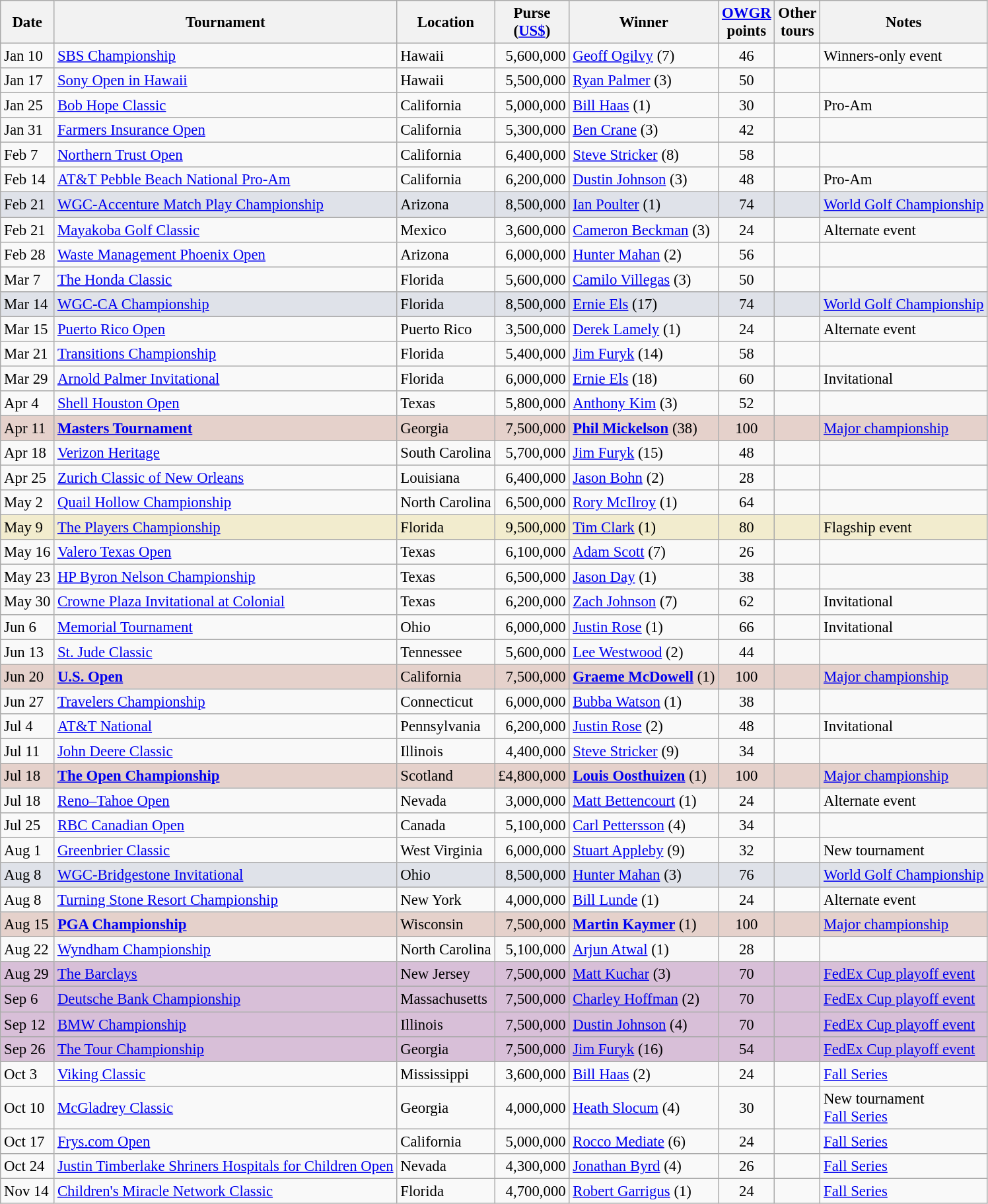<table class="wikitable" style="font-size:95%">
<tr>
<th>Date</th>
<th>Tournament</th>
<th>Location</th>
<th>Purse<br>(<a href='#'>US$</a>)</th>
<th>Winner</th>
<th><a href='#'>OWGR</a><br>points</th>
<th>Other<br>tours</th>
<th>Notes</th>
</tr>
<tr>
<td>Jan 10</td>
<td><a href='#'>SBS Championship</a></td>
<td>Hawaii</td>
<td align=right>5,600,000</td>
<td> <a href='#'>Geoff Ogilvy</a> (7)</td>
<td align=center>46</td>
<td></td>
<td>Winners-only event</td>
</tr>
<tr>
<td>Jan 17</td>
<td><a href='#'>Sony Open in Hawaii</a></td>
<td>Hawaii</td>
<td align=right>5,500,000</td>
<td> <a href='#'>Ryan Palmer</a> (3)</td>
<td align=center>50</td>
<td></td>
<td></td>
</tr>
<tr>
<td>Jan 25</td>
<td><a href='#'>Bob Hope Classic</a></td>
<td>California</td>
<td align=right>5,000,000</td>
<td> <a href='#'>Bill Haas</a> (1)</td>
<td align=center>30</td>
<td></td>
<td>Pro-Am</td>
</tr>
<tr>
<td>Jan 31</td>
<td><a href='#'>Farmers Insurance Open</a></td>
<td>California</td>
<td align=right>5,300,000</td>
<td> <a href='#'>Ben Crane</a> (3)</td>
<td align=center>42</td>
<td></td>
<td></td>
</tr>
<tr>
<td>Feb 7</td>
<td><a href='#'>Northern Trust Open</a></td>
<td>California</td>
<td align=right>6,400,000</td>
<td> <a href='#'>Steve Stricker</a> (8)</td>
<td align=center>58</td>
<td></td>
<td></td>
</tr>
<tr>
<td>Feb 14</td>
<td><a href='#'>AT&T Pebble Beach National Pro-Am</a></td>
<td>California</td>
<td align=right>6,200,000</td>
<td> <a href='#'>Dustin Johnson</a> (3)</td>
<td align=center>48</td>
<td></td>
<td>Pro-Am</td>
</tr>
<tr style="background:#dfe2e9;">
<td>Feb 21</td>
<td><a href='#'>WGC-Accenture Match Play Championship</a></td>
<td>Arizona</td>
<td align=right>8,500,000</td>
<td> <a href='#'>Ian Poulter</a> (1)</td>
<td align=center>74</td>
<td></td>
<td><a href='#'>World Golf Championship</a></td>
</tr>
<tr>
<td>Feb 21</td>
<td><a href='#'>Mayakoba Golf Classic</a></td>
<td>Mexico</td>
<td align=right>3,600,000</td>
<td> <a href='#'>Cameron Beckman</a> (3)</td>
<td align=center>24</td>
<td></td>
<td>Alternate event</td>
</tr>
<tr>
<td>Feb 28</td>
<td><a href='#'>Waste Management Phoenix Open</a></td>
<td>Arizona</td>
<td align=right>6,000,000</td>
<td> <a href='#'>Hunter Mahan</a> (2)</td>
<td align=center>56</td>
<td></td>
<td></td>
</tr>
<tr>
<td>Mar 7</td>
<td><a href='#'>The Honda Classic</a></td>
<td>Florida</td>
<td align=right>5,600,000</td>
<td> <a href='#'>Camilo Villegas</a> (3)</td>
<td align=center>50</td>
<td></td>
<td></td>
</tr>
<tr style="background:#dfe2e9;">
<td>Mar 14</td>
<td><a href='#'>WGC-CA Championship</a></td>
<td>Florida</td>
<td align=right>8,500,000</td>
<td> <a href='#'>Ernie Els</a> (17)</td>
<td align=center>74</td>
<td></td>
<td><a href='#'>World Golf Championship</a></td>
</tr>
<tr>
<td>Mar 15</td>
<td><a href='#'>Puerto Rico Open</a></td>
<td>Puerto Rico</td>
<td align=right>3,500,000</td>
<td> <a href='#'>Derek Lamely</a> (1)</td>
<td align=center>24</td>
<td></td>
<td>Alternate event</td>
</tr>
<tr>
<td>Mar 21</td>
<td><a href='#'>Transitions Championship</a></td>
<td>Florida</td>
<td align=right>5,400,000</td>
<td> <a href='#'>Jim Furyk</a> (14)</td>
<td align=center>58</td>
<td></td>
<td></td>
</tr>
<tr>
<td>Mar 29</td>
<td><a href='#'>Arnold Palmer Invitational</a></td>
<td>Florida</td>
<td align=right>6,000,000</td>
<td> <a href='#'>Ernie Els</a> (18)</td>
<td align=center>60</td>
<td></td>
<td>Invitational</td>
</tr>
<tr>
<td>Apr 4</td>
<td><a href='#'>Shell Houston Open</a></td>
<td>Texas</td>
<td align=right>5,800,000</td>
<td> <a href='#'>Anthony Kim</a> (3)</td>
<td align=center>52</td>
<td></td>
<td></td>
</tr>
<tr style="background:#e5d1cb;">
<td>Apr 11</td>
<td><strong><a href='#'>Masters Tournament</a></strong></td>
<td>Georgia</td>
<td align=right>7,500,000</td>
<td> <strong><a href='#'>Phil Mickelson</a></strong> (38)</td>
<td align=center>100</td>
<td></td>
<td><a href='#'>Major championship</a></td>
</tr>
<tr>
<td>Apr 18</td>
<td><a href='#'>Verizon Heritage</a></td>
<td>South Carolina</td>
<td align=right>5,700,000</td>
<td> <a href='#'>Jim Furyk</a> (15)</td>
<td align=center>48</td>
<td></td>
<td></td>
</tr>
<tr>
<td>Apr 25</td>
<td><a href='#'>Zurich Classic of New Orleans</a></td>
<td>Louisiana</td>
<td align=right>6,400,000</td>
<td> <a href='#'>Jason Bohn</a> (2)</td>
<td align=center>28</td>
<td></td>
<td></td>
</tr>
<tr>
<td>May 2</td>
<td><a href='#'>Quail Hollow Championship</a></td>
<td>North Carolina</td>
<td align=right>6,500,000</td>
<td> <a href='#'>Rory McIlroy</a> (1)</td>
<td align=center>64</td>
<td></td>
<td></td>
</tr>
<tr style="background:#f2ecce;">
<td>May 9</td>
<td><a href='#'>The Players Championship</a></td>
<td>Florida</td>
<td align=right>9,500,000</td>
<td> <a href='#'>Tim Clark</a> (1)</td>
<td align=center>80</td>
<td></td>
<td>Flagship event</td>
</tr>
<tr>
<td>May 16</td>
<td><a href='#'>Valero Texas Open</a></td>
<td>Texas</td>
<td align=right>6,100,000</td>
<td> <a href='#'>Adam Scott</a> (7)</td>
<td align=center>26</td>
<td></td>
<td></td>
</tr>
<tr>
<td>May 23</td>
<td><a href='#'>HP Byron Nelson Championship</a></td>
<td>Texas</td>
<td align=right>6,500,000</td>
<td> <a href='#'>Jason Day</a> (1)</td>
<td align=center>38</td>
<td></td>
<td></td>
</tr>
<tr>
<td>May 30</td>
<td><a href='#'>Crowne Plaza Invitational at Colonial</a></td>
<td>Texas</td>
<td align=right>6,200,000</td>
<td> <a href='#'>Zach Johnson</a> (7)</td>
<td align=center>62</td>
<td></td>
<td>Invitational</td>
</tr>
<tr>
<td>Jun 6</td>
<td><a href='#'>Memorial Tournament</a></td>
<td>Ohio</td>
<td align=right>6,000,000</td>
<td> <a href='#'>Justin Rose</a> (1)</td>
<td align=center>66</td>
<td></td>
<td>Invitational</td>
</tr>
<tr>
<td>Jun 13</td>
<td><a href='#'>St. Jude Classic</a></td>
<td>Tennessee</td>
<td align=right>5,600,000</td>
<td> <a href='#'>Lee Westwood</a> (2)</td>
<td align=center>44</td>
<td></td>
<td></td>
</tr>
<tr style="background:#e5d1cb;">
<td>Jun 20</td>
<td><strong><a href='#'>U.S. Open</a></strong></td>
<td>California</td>
<td align=right>7,500,000</td>
<td> <strong><a href='#'>Graeme McDowell</a></strong> (1)</td>
<td align=center>100</td>
<td></td>
<td><a href='#'>Major championship</a></td>
</tr>
<tr>
<td>Jun 27</td>
<td><a href='#'>Travelers Championship</a></td>
<td>Connecticut</td>
<td align=right>6,000,000</td>
<td> <a href='#'>Bubba Watson</a> (1)</td>
<td align=center>38</td>
<td></td>
<td></td>
</tr>
<tr>
<td>Jul 4</td>
<td><a href='#'>AT&T National</a></td>
<td>Pennsylvania</td>
<td align=right>6,200,000</td>
<td> <a href='#'>Justin Rose</a> (2)</td>
<td align=center>48</td>
<td></td>
<td>Invitational</td>
</tr>
<tr>
<td>Jul 11</td>
<td><a href='#'>John Deere Classic</a></td>
<td>Illinois</td>
<td align=right>4,400,000</td>
<td> <a href='#'>Steve Stricker</a> (9)</td>
<td align=center>34</td>
<td></td>
<td></td>
</tr>
<tr style="background:#e5d1cb;">
<td>Jul 18</td>
<td><strong><a href='#'>The Open Championship</a></strong></td>
<td>Scotland</td>
<td align=right>£4,800,000</td>
<td> <strong><a href='#'>Louis Oosthuizen</a></strong> (1)</td>
<td align=center>100</td>
<td></td>
<td><a href='#'>Major championship</a></td>
</tr>
<tr>
<td>Jul 18</td>
<td><a href='#'>Reno–Tahoe Open</a></td>
<td>Nevada</td>
<td align=right>3,000,000</td>
<td> <a href='#'>Matt Bettencourt</a> (1)</td>
<td align=center>24</td>
<td></td>
<td>Alternate event</td>
</tr>
<tr>
<td>Jul 25</td>
<td><a href='#'>RBC Canadian Open</a></td>
<td>Canada</td>
<td align=right>5,100,000</td>
<td> <a href='#'>Carl Pettersson</a> (4)</td>
<td align=center>34</td>
<td></td>
<td></td>
</tr>
<tr>
<td>Aug 1</td>
<td><a href='#'>Greenbrier Classic</a></td>
<td>West Virginia</td>
<td align=right>6,000,000</td>
<td> <a href='#'>Stuart Appleby</a> (9)</td>
<td align=center>32</td>
<td></td>
<td>New tournament</td>
</tr>
<tr style="background:#dfe2e9;">
<td>Aug 8</td>
<td><a href='#'>WGC-Bridgestone Invitational</a></td>
<td>Ohio</td>
<td align=right>8,500,000</td>
<td> <a href='#'>Hunter Mahan</a> (3)</td>
<td align=center>76</td>
<td></td>
<td><a href='#'>World Golf Championship</a></td>
</tr>
<tr>
<td>Aug 8</td>
<td><a href='#'>Turning Stone Resort Championship</a></td>
<td>New York</td>
<td align=right>4,000,000</td>
<td> <a href='#'>Bill Lunde</a> (1)</td>
<td align=center>24</td>
<td></td>
<td>Alternate event</td>
</tr>
<tr style="background:#e5d1cb;">
<td>Aug 15</td>
<td><strong><a href='#'>PGA Championship</a></strong></td>
<td>Wisconsin</td>
<td align=right>7,500,000</td>
<td> <strong><a href='#'>Martin Kaymer</a></strong> (1)</td>
<td align=center>100</td>
<td></td>
<td><a href='#'>Major championship</a></td>
</tr>
<tr>
<td>Aug 22</td>
<td><a href='#'>Wyndham Championship</a></td>
<td>North Carolina</td>
<td align=right>5,100,000</td>
<td> <a href='#'>Arjun Atwal</a> (1)</td>
<td align=center>28</td>
<td></td>
<td></td>
</tr>
<tr style="background:thistle;">
<td>Aug 29</td>
<td><a href='#'>The Barclays</a></td>
<td>New Jersey</td>
<td align=right>7,500,000</td>
<td> <a href='#'>Matt Kuchar</a> (3)</td>
<td align=center>70</td>
<td></td>
<td><a href='#'>FedEx Cup playoff event</a></td>
</tr>
<tr style="background:thistle;">
<td>Sep 6</td>
<td><a href='#'>Deutsche Bank Championship</a></td>
<td>Massachusetts</td>
<td align=right>7,500,000</td>
<td> <a href='#'>Charley Hoffman</a> (2)</td>
<td align=center>70</td>
<td></td>
<td><a href='#'>FedEx Cup playoff event</a></td>
</tr>
<tr style="background:thistle;">
<td>Sep 12</td>
<td><a href='#'>BMW Championship</a></td>
<td>Illinois</td>
<td align=right>7,500,000</td>
<td> <a href='#'>Dustin Johnson</a> (4)</td>
<td align=center>70</td>
<td></td>
<td><a href='#'>FedEx Cup playoff event</a></td>
</tr>
<tr style="background:thistle;">
<td>Sep 26</td>
<td><a href='#'>The Tour Championship</a></td>
<td>Georgia</td>
<td align=right>7,500,000</td>
<td> <a href='#'>Jim Furyk</a> (16)</td>
<td align=center>54</td>
<td></td>
<td><a href='#'>FedEx Cup playoff event</a></td>
</tr>
<tr>
<td>Oct 3</td>
<td><a href='#'>Viking Classic</a></td>
<td>Mississippi</td>
<td align=right>3,600,000</td>
<td> <a href='#'>Bill Haas</a> (2)</td>
<td align=center>24</td>
<td></td>
<td><a href='#'>Fall Series</a></td>
</tr>
<tr>
<td>Oct 10</td>
<td><a href='#'>McGladrey Classic</a></td>
<td>Georgia</td>
<td align=right>4,000,000</td>
<td> <a href='#'>Heath Slocum</a> (4)</td>
<td align=center>30</td>
<td></td>
<td>New tournament<br><a href='#'>Fall Series</a></td>
</tr>
<tr>
<td>Oct 17</td>
<td><a href='#'>Frys.com Open</a></td>
<td>California</td>
<td align=right>5,000,000</td>
<td> <a href='#'>Rocco Mediate</a> (6)</td>
<td align=center>24</td>
<td></td>
<td><a href='#'>Fall Series</a></td>
</tr>
<tr>
<td>Oct 24</td>
<td><a href='#'>Justin Timberlake Shriners Hospitals for Children Open</a></td>
<td>Nevada</td>
<td align=right>4,300,000</td>
<td> <a href='#'>Jonathan Byrd</a> (4)</td>
<td align=center>26</td>
<td></td>
<td><a href='#'>Fall Series</a></td>
</tr>
<tr>
<td>Nov 14</td>
<td><a href='#'>Children's Miracle Network Classic</a></td>
<td>Florida</td>
<td align=right>4,700,000</td>
<td> <a href='#'>Robert Garrigus</a> (1)</td>
<td align=center>24</td>
<td></td>
<td><a href='#'>Fall Series</a></td>
</tr>
</table>
